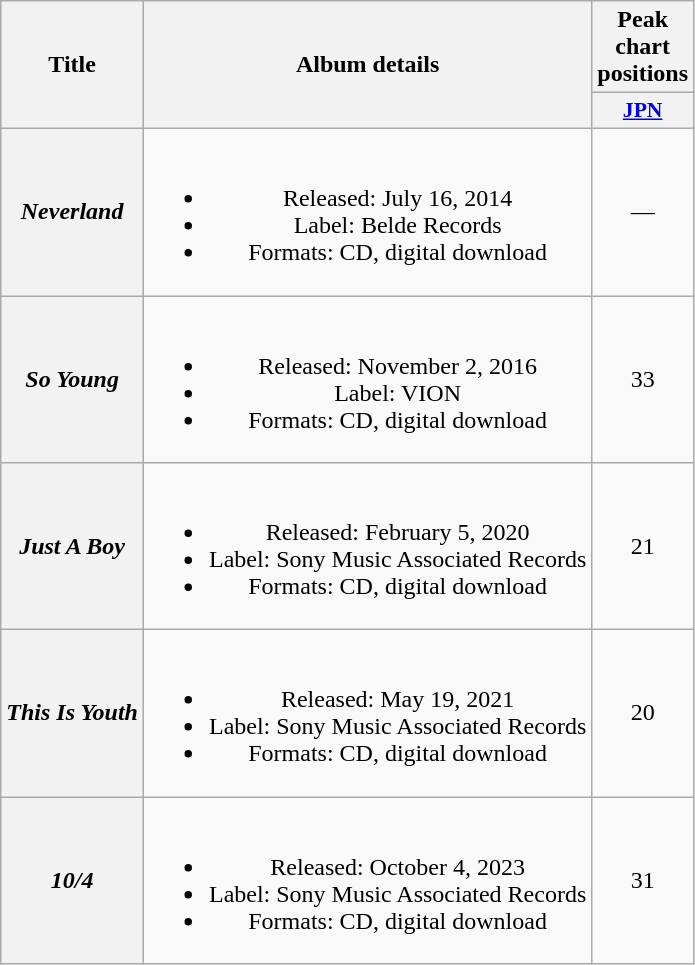<table class="wikitable plainrowheaders" style="text-align:center;">
<tr>
<th rowspan="2" scope="col">Title</th>
<th rowspan="2" scope="col">Album details</th>
<th scope="col">Peak chart positions</th>
</tr>
<tr>
<th scope="col" style="width:2.5em;font-size:90%;"><a href='#'>JPN</a><br></th>
</tr>
<tr>
<th scope="row"><em>Neverland</em></th>
<td><br><ul><li>Released: July 16, 2014</li><li>Label: Belde Records</li><li>Formats: CD, digital download</li></ul></td>
<td>—</td>
</tr>
<tr>
<th scope="row"><em>So Young</em></th>
<td><br><ul><li>Released: November 2, 2016</li><li>Label: VION</li><li>Formats: CD, digital download</li></ul></td>
<td>33</td>
</tr>
<tr>
<th scope="row"><em>Just A Boy</em></th>
<td><br><ul><li>Released: February 5, 2020</li><li>Label: Sony Music Associated Records</li><li>Formats: CD, digital download</li></ul></td>
<td>21</td>
</tr>
<tr>
<th scope="row"><em>This Is Youth</em></th>
<td><br><ul><li>Released: May 19, 2021</li><li>Label: Sony Music Associated Records</li><li>Formats: CD, digital download</li></ul></td>
<td>20</td>
</tr>
<tr>
<th scope="row"><em>10/4</em></th>
<td><br><ul><li>Released: October 4, 2023</li><li>Label: Sony Music Associated Records</li><li>Formats: CD, digital download</li></ul></td>
<td>31</td>
</tr>
</table>
